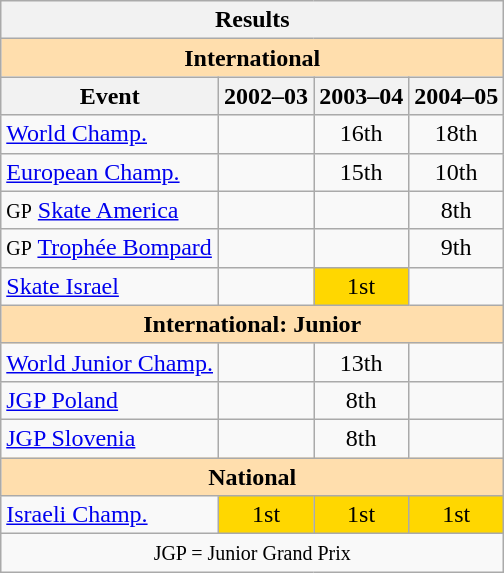<table class="wikitable" style="text-align:center">
<tr>
<th colspan=4 align=center><strong>Results</strong></th>
</tr>
<tr>
<th style="background-color: #ffdead; " colspan=4 align=center><strong>International</strong></th>
</tr>
<tr>
<th>Event</th>
<th>2002–03</th>
<th>2003–04</th>
<th>2004–05</th>
</tr>
<tr>
<td align=left><a href='#'>World Champ.</a></td>
<td></td>
<td>16th</td>
<td>18th</td>
</tr>
<tr>
<td align=left><a href='#'>European Champ.</a></td>
<td></td>
<td>15th</td>
<td>10th</td>
</tr>
<tr>
<td align=left><small>GP</small> <a href='#'>Skate America</a></td>
<td></td>
<td></td>
<td>8th</td>
</tr>
<tr>
<td align=left><small>GP</small> <a href='#'>Trophée Bompard</a></td>
<td></td>
<td></td>
<td>9th</td>
</tr>
<tr>
<td align=left><a href='#'>Skate Israel</a></td>
<td></td>
<td bgcolor=gold>1st</td>
<td></td>
</tr>
<tr>
<th style="background-color: #ffdead; " colspan=4 align=center><strong>International: Junior</strong></th>
</tr>
<tr>
<td align=left><a href='#'>World Junior Champ.</a></td>
<td></td>
<td>13th</td>
<td></td>
</tr>
<tr>
<td align=left><a href='#'>JGP Poland</a></td>
<td></td>
<td>8th</td>
<td></td>
</tr>
<tr>
<td align=left><a href='#'>JGP Slovenia</a></td>
<td></td>
<td>8th</td>
<td></td>
</tr>
<tr>
<th style="background-color: #ffdead; " colspan=4 align=center><strong>National</strong></th>
</tr>
<tr>
<td align=left><a href='#'>Israeli Champ.</a></td>
<td bgcolor=gold>1st</td>
<td bgcolor=gold>1st</td>
<td bgcolor=gold>1st</td>
</tr>
<tr>
<td colspan=4 align=center><small> JGP = Junior Grand Prix </small></td>
</tr>
</table>
